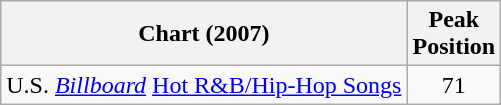<table class="wikitable">
<tr>
<th align="left">Chart (2007)</th>
<th align="left">Peak<br>Position</th>
</tr>
<tr>
<td align="left">U.S. <em><a href='#'>Billboard</a></em> <a href='#'>Hot R&B/Hip-Hop Songs</a></td>
<td align="center">71</td>
</tr>
</table>
